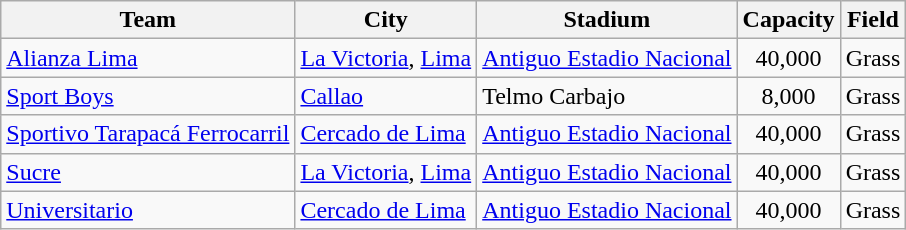<table class="wikitable sortable">
<tr>
<th>Team</th>
<th>City</th>
<th>Stadium</th>
<th>Capacity</th>
<th>Field</th>
</tr>
<tr>
<td><a href='#'>Alianza Lima</a></td>
<td><a href='#'>La Victoria</a>, <a href='#'>Lima</a></td>
<td><a href='#'>Antiguo Estadio Nacional</a></td>
<td align="center">40,000</td>
<td>Grass</td>
</tr>
<tr>
<td><a href='#'>Sport Boys</a></td>
<td><a href='#'>Callao</a></td>
<td>Telmo Carbajo</td>
<td align="center">8,000</td>
<td>Grass</td>
</tr>
<tr>
<td><a href='#'>Sportivo Tarapacá Ferrocarril</a></td>
<td><a href='#'>Cercado de Lima</a></td>
<td><a href='#'>Antiguo Estadio Nacional</a></td>
<td align="center">40,000</td>
<td>Grass</td>
</tr>
<tr>
<td><a href='#'>Sucre</a></td>
<td><a href='#'>La Victoria</a>, <a href='#'>Lima</a></td>
<td><a href='#'>Antiguo Estadio Nacional</a></td>
<td align="center">40,000</td>
<td>Grass</td>
</tr>
<tr>
<td><a href='#'>Universitario</a></td>
<td><a href='#'>Cercado de Lima</a></td>
<td><a href='#'>Antiguo Estadio Nacional</a></td>
<td align="center">40,000</td>
<td>Grass</td>
</tr>
</table>
